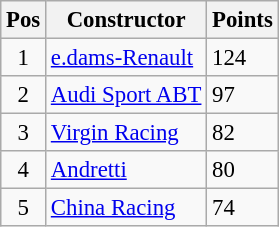<table class="wikitable" style="font-size: 95%;">
<tr>
<th>Pos</th>
<th>Constructor</th>
<th>Points</th>
</tr>
<tr>
<td align="center">1</td>
<td> <a href='#'>e.dams-Renault</a></td>
<td align="left">124</td>
</tr>
<tr>
<td align="center">2</td>
<td> <a href='#'>Audi Sport ABT</a></td>
<td align="left">97</td>
</tr>
<tr>
<td align="center">3</td>
<td> <a href='#'>Virgin Racing</a></td>
<td align="left">82</td>
</tr>
<tr>
<td align="center">4</td>
<td> <a href='#'>Andretti</a></td>
<td align="left">80</td>
</tr>
<tr>
<td align="center">5</td>
<td> <a href='#'>China Racing</a></td>
<td align="left">74</td>
</tr>
</table>
